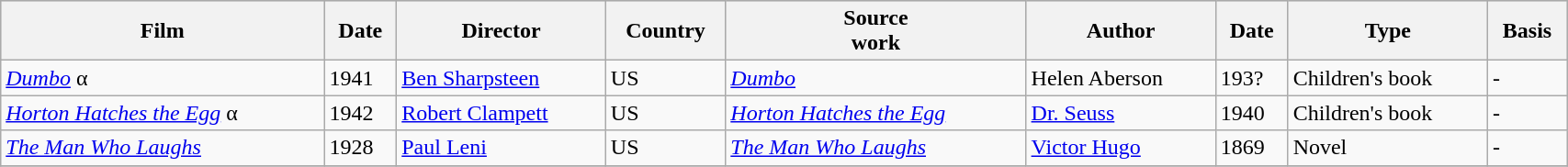<table class="wikitable" style=width:90%>
<tr bgcolor="#CCCCCC">
<th>Film</th>
<th>Date</th>
<th>Director</th>
<th>Country</th>
<th>Source<br>work</th>
<th>Author</th>
<th>Date</th>
<th>Type</th>
<th>Basis</th>
</tr>
<tr>
<td><em><a href='#'>Dumbo</a></em> α</td>
<td>1941</td>
<td><a href='#'>Ben Sharpsteen</a></td>
<td>US</td>
<td><em><a href='#'>Dumbo</a></em></td>
<td>Helen Aberson</td>
<td>193?</td>
<td>Children's book</td>
<td>-</td>
</tr>
<tr>
<td><em><a href='#'>Horton Hatches the Egg</a></em> α</td>
<td>1942</td>
<td><a href='#'>Robert Clampett</a></td>
<td>US</td>
<td><em><a href='#'>Horton Hatches the Egg</a></em></td>
<td><a href='#'>Dr. Seuss</a></td>
<td>1940</td>
<td>Children's book</td>
<td>-</td>
</tr>
<tr>
<td><em><a href='#'>The Man Who Laughs</a></em></td>
<td>1928</td>
<td><a href='#'>Paul Leni</a></td>
<td>US</td>
<td><em><a href='#'>The Man Who Laughs</a></em></td>
<td><a href='#'>Victor Hugo</a></td>
<td>1869</td>
<td>Novel</td>
<td>-</td>
</tr>
<tr>
</tr>
</table>
